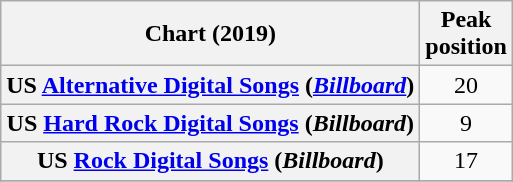<table class="wikitable sortable plainrowheaders" style="text-align:center;">
<tr>
<th scope="col">Chart (2019)</th>
<th scope="col">Peak<br>position</th>
</tr>
<tr>
<th scope=row>US <a href='#'>Alternative Digital Songs</a> (<em><a href='#'>Billboard</a></em>)</th>
<td>20</td>
</tr>
<tr>
<th scope=row>US <a href='#'>Hard Rock Digital Songs</a> (<em>Billboard</em>)</th>
<td>9</td>
</tr>
<tr>
<th scope=row>US <a href='#'>Rock Digital Songs</a> (<em>Billboard</em>)</th>
<td>17</td>
</tr>
<tr>
</tr>
</table>
